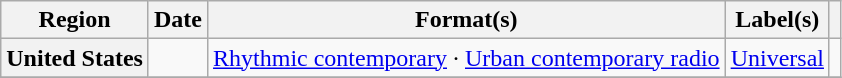<table class="wikitable plainrowheaders" style="text-align:left">
<tr>
<th scope="col">Region</th>
<th scope="col">Date</th>
<th scope="col">Format(s)</th>
<th scope="col">Label(s)</th>
<th scope="col"></th>
</tr>
<tr>
<th scope="row">United States</th>
<td></td>
<td><a href='#'>Rhythmic contemporary</a> · <a href='#'>Urban contemporary radio</a></td>
<td><a href='#'>Universal</a></td>
<td></td>
</tr>
<tr>
</tr>
</table>
